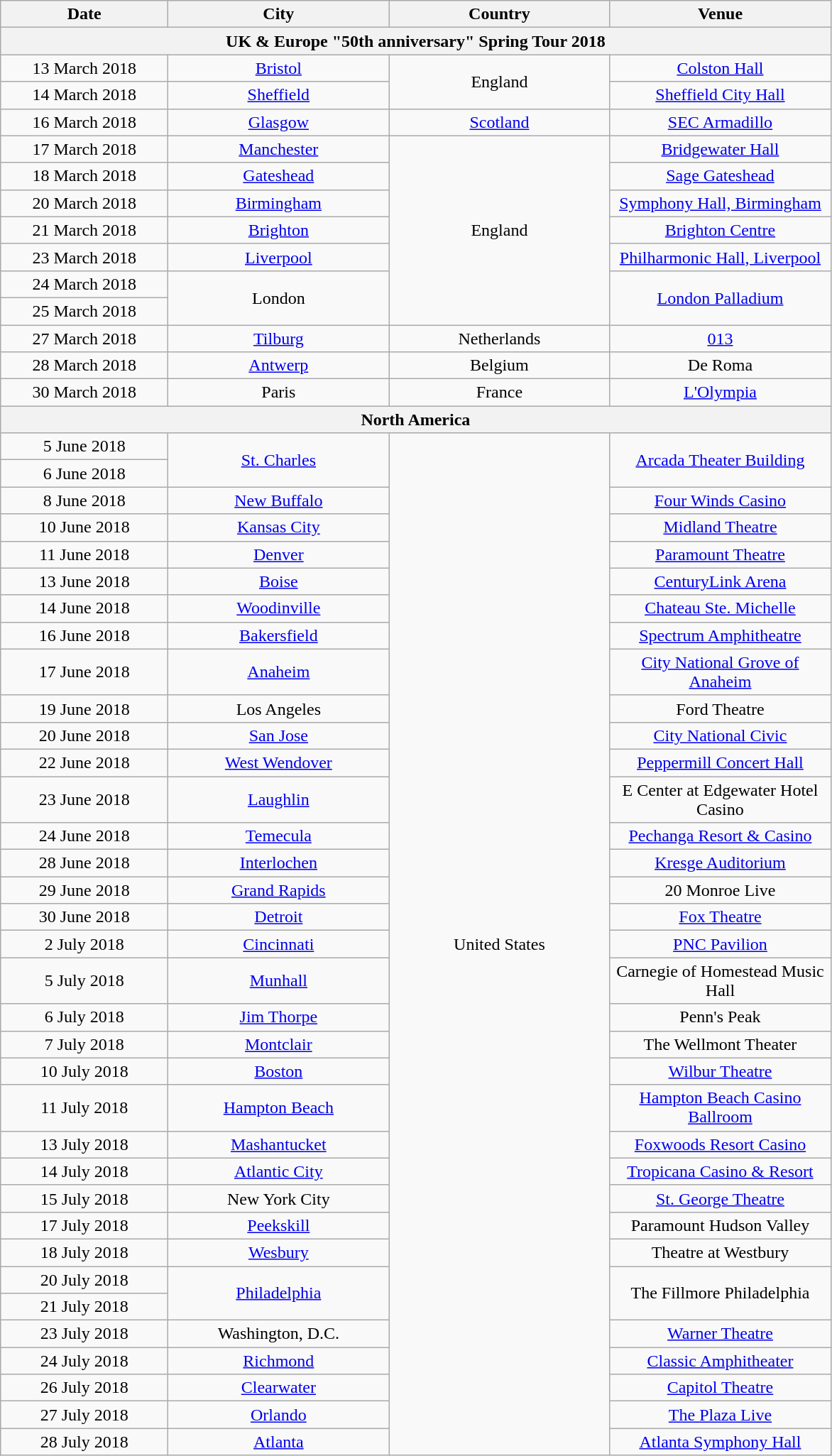<table class="wikitable" style="text-align:center;">
<tr>
<th style="width:150px;">Date</th>
<th style="width:200px;">City</th>
<th style="width:200px;">Country</th>
<th style="width:200px;">Venue</th>
</tr>
<tr>
<th colspan="4">UK & Europe "50th anniversary" Spring Tour 2018</th>
</tr>
<tr>
<td>13 March 2018</td>
<td><a href='#'>Bristol</a></td>
<td rowspan="2">England</td>
<td><a href='#'>Colston Hall</a></td>
</tr>
<tr>
<td>14 March 2018</td>
<td><a href='#'>Sheffield</a></td>
<td><a href='#'>Sheffield City Hall</a></td>
</tr>
<tr>
<td>16 March 2018</td>
<td><a href='#'>Glasgow</a></td>
<td><a href='#'>Scotland</a></td>
<td><a href='#'>SEC Armadillo</a></td>
</tr>
<tr>
<td>17 March 2018</td>
<td><a href='#'>Manchester</a></td>
<td rowspan="7">England</td>
<td><a href='#'>Bridgewater Hall</a></td>
</tr>
<tr>
<td>18 March 2018</td>
<td><a href='#'>Gateshead</a></td>
<td><a href='#'>Sage Gateshead</a></td>
</tr>
<tr>
<td>20 March 2018</td>
<td><a href='#'>Birmingham</a></td>
<td><a href='#'>Symphony Hall, Birmingham</a></td>
</tr>
<tr>
<td>21 March 2018</td>
<td><a href='#'>Brighton</a></td>
<td><a href='#'>Brighton Centre</a></td>
</tr>
<tr>
<td>23 March 2018</td>
<td><a href='#'>Liverpool</a></td>
<td><a href='#'>Philharmonic Hall, Liverpool</a></td>
</tr>
<tr>
<td>24 March 2018</td>
<td rowspan="2">London</td>
<td rowspan="2"><a href='#'>London Palladium</a></td>
</tr>
<tr>
<td>25 March 2018</td>
</tr>
<tr>
<td>27 March 2018</td>
<td><a href='#'>Tilburg</a></td>
<td>Netherlands</td>
<td><a href='#'>013</a></td>
</tr>
<tr>
<td>28 March 2018</td>
<td><a href='#'>Antwerp</a></td>
<td>Belgium</td>
<td>De Roma</td>
</tr>
<tr>
<td>30 March 2018</td>
<td>Paris</td>
<td>France</td>
<td><a href='#'>L'Olympia</a></td>
</tr>
<tr>
<th colspan="4">North America</th>
</tr>
<tr>
<td>5 June 2018</td>
<td rowspan="2"><a href='#'>St. Charles</a></td>
<td rowspan="35">United States</td>
<td rowspan="2"><a href='#'>Arcada Theater Building</a></td>
</tr>
<tr>
<td>6 June 2018</td>
</tr>
<tr>
<td>8 June 2018</td>
<td><a href='#'>New Buffalo</a></td>
<td><a href='#'>Four Winds Casino</a></td>
</tr>
<tr>
<td>10 June 2018</td>
<td><a href='#'>Kansas City</a></td>
<td><a href='#'>Midland Theatre</a></td>
</tr>
<tr>
<td>11 June 2018</td>
<td><a href='#'>Denver</a></td>
<td><a href='#'>Paramount Theatre</a></td>
</tr>
<tr>
<td>13 June 2018</td>
<td><a href='#'>Boise</a></td>
<td><a href='#'>CenturyLink Arena</a></td>
</tr>
<tr>
<td>14 June 2018</td>
<td><a href='#'>Woodinville</a></td>
<td><a href='#'>Chateau Ste. Michelle</a></td>
</tr>
<tr>
<td>16 June 2018</td>
<td><a href='#'>Bakersfield</a></td>
<td><a href='#'>Spectrum Amphitheatre</a></td>
</tr>
<tr>
<td>17 June 2018</td>
<td><a href='#'>Anaheim</a></td>
<td><a href='#'>City National Grove of Anaheim</a></td>
</tr>
<tr>
<td>19 June 2018</td>
<td>Los Angeles</td>
<td>Ford Theatre</td>
</tr>
<tr>
<td>20 June 2018</td>
<td><a href='#'>San Jose</a></td>
<td><a href='#'>City National Civic</a></td>
</tr>
<tr>
<td>22 June 2018</td>
<td><a href='#'>West Wendover</a></td>
<td><a href='#'>Peppermill Concert Hall</a></td>
</tr>
<tr>
<td>23 June 2018</td>
<td><a href='#'>Laughlin</a></td>
<td>E Center at Edgewater Hotel Casino</td>
</tr>
<tr>
<td>24 June 2018</td>
<td><a href='#'>Temecula</a></td>
<td><a href='#'>Pechanga Resort & Casino</a></td>
</tr>
<tr>
<td>28 June 2018</td>
<td><a href='#'>Interlochen</a></td>
<td><a href='#'>Kresge Auditorium</a></td>
</tr>
<tr>
<td>29 June 2018</td>
<td><a href='#'>Grand Rapids</a></td>
<td>20 Monroe Live</td>
</tr>
<tr>
<td>30 June 2018</td>
<td><a href='#'>Detroit</a></td>
<td><a href='#'>Fox Theatre</a></td>
</tr>
<tr>
<td>2 July 2018</td>
<td><a href='#'>Cincinnati</a></td>
<td><a href='#'>PNC Pavilion</a></td>
</tr>
<tr>
<td>5 July 2018</td>
<td><a href='#'>Munhall</a></td>
<td>Carnegie of Homestead Music Hall</td>
</tr>
<tr>
<td>6 July 2018</td>
<td><a href='#'>Jim Thorpe</a></td>
<td>Penn's Peak</td>
</tr>
<tr>
<td>7 July 2018</td>
<td><a href='#'>Montclair</a></td>
<td>The Wellmont Theater</td>
</tr>
<tr>
<td>10 July 2018</td>
<td><a href='#'>Boston</a></td>
<td><a href='#'>Wilbur Theatre</a></td>
</tr>
<tr>
<td>11 July 2018</td>
<td><a href='#'>Hampton Beach</a></td>
<td><a href='#'>Hampton Beach Casino Ballroom</a></td>
</tr>
<tr>
<td>13 July 2018</td>
<td><a href='#'>Mashantucket</a></td>
<td><a href='#'>Foxwoods Resort Casino</a></td>
</tr>
<tr>
<td>14 July 2018</td>
<td><a href='#'>Atlantic City</a></td>
<td><a href='#'>Tropicana Casino & Resort</a></td>
</tr>
<tr>
<td>15 July 2018</td>
<td>New York City</td>
<td><a href='#'>St. George Theatre</a></td>
</tr>
<tr>
<td>17 July 2018</td>
<td><a href='#'>Peekskill</a></td>
<td>Paramount Hudson Valley</td>
</tr>
<tr>
<td>18 July 2018</td>
<td><a href='#'>Wesbury</a></td>
<td>Theatre at Westbury</td>
</tr>
<tr>
<td>20 July 2018</td>
<td rowspan="2"><a href='#'>Philadelphia</a></td>
<td rowspan="2">The Fillmore Philadelphia</td>
</tr>
<tr>
<td>21 July 2018</td>
</tr>
<tr>
<td>23 July 2018</td>
<td>Washington, D.C.</td>
<td><a href='#'>Warner Theatre</a></td>
</tr>
<tr>
<td>24 July 2018</td>
<td><a href='#'>Richmond</a></td>
<td><a href='#'>Classic Amphitheater</a></td>
</tr>
<tr>
<td>26 July 2018</td>
<td><a href='#'>Clearwater</a></td>
<td><a href='#'>Capitol Theatre</a></td>
</tr>
<tr>
<td>27 July 2018</td>
<td><a href='#'>Orlando</a></td>
<td><a href='#'>The Plaza Live</a></td>
</tr>
<tr>
<td>28 July 2018</td>
<td><a href='#'>Atlanta</a></td>
<td><a href='#'>Atlanta Symphony Hall</a></td>
</tr>
</table>
